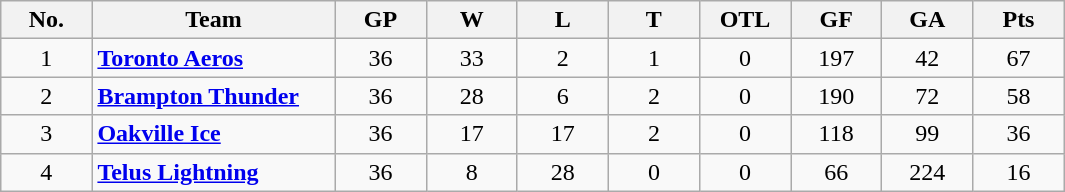<table class="wikitable sortable">
<tr>
<th bgcolor="#DDDDFF" width="7.5%" title="Division rank">No.</th>
<th bgcolor="#DDDDFF" width="20%">Team</th>
<th bgcolor="#DDDDFF" width="7.5%" title="Games played" class="unsortable">GP</th>
<th bgcolor="#DDDDFF" width="7.5%" title="Wins">W</th>
<th bgcolor="#DDDDFF" width="7.5%" title="Losses">L</th>
<th bgcolor="#DDDDFF" width="7.5%" title="Ties">T</th>
<th bgcolor="#DDDDFF" width="7.5%" title="Overtime Losses">OTL</th>
<th bgcolor="#DDDDFF" width="7.5%" title="Goals for">GF</th>
<th bgcolor="#DDDDFF" width="7.5%" title="Goals against">GA</th>
<th bgcolor="#DDDDFF" width="7.5%" title="Points">Pts</th>
</tr>
<tr align=center>
<td>1</td>
<td align=left><strong><a href='#'>Toronto Aeros</a></strong></td>
<td>36</td>
<td>33</td>
<td>2</td>
<td>1</td>
<td>0</td>
<td>197</td>
<td>42</td>
<td>67</td>
</tr>
<tr align=center>
<td>2</td>
<td align=left><strong><a href='#'>Brampton Thunder</a></strong></td>
<td>36</td>
<td>28</td>
<td>6</td>
<td>2</td>
<td>0</td>
<td>190</td>
<td>72</td>
<td>58</td>
</tr>
<tr align=center>
<td>3</td>
<td align=left><strong><a href='#'>Oakville Ice</a></strong></td>
<td>36</td>
<td>17</td>
<td>17</td>
<td>2</td>
<td>0</td>
<td>118</td>
<td>99</td>
<td>36</td>
</tr>
<tr align=center>
<td>4</td>
<td align=left><strong><a href='#'>Telus Lightning</a></strong></td>
<td>36</td>
<td>8</td>
<td>28</td>
<td>0</td>
<td>0</td>
<td>66</td>
<td>224</td>
<td>16</td>
</tr>
</table>
